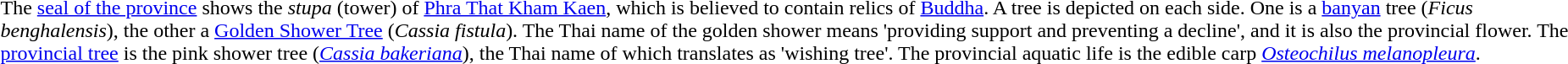<table>
<tr valign=top>
<td></td>
<td>The <a href='#'>seal of the province</a> shows the <em>stupa</em> (tower) of <a href='#'>Phra That Kham Kaen</a>, which is believed to contain relics of <a href='#'>Buddha</a>. A tree is depicted on each side. One is a <a href='#'>banyan</a> tree (<em>Ficus benghalensis</em>), the other a <a href='#'>Golden Shower Tree</a> (<em>Cassia fistula</em>). The Thai name of the golden shower means 'providing support and preventing a decline', and it is also the provincial flower. The <a href='#'>provincial tree</a> is the pink shower tree (<em><a href='#'>Cassia bakeriana</a></em>), the Thai name of which translates as 'wishing tree'. The provincial aquatic life is the edible carp <em><a href='#'>Osteochilus melanopleura</a></em>.</td>
</tr>
</table>
